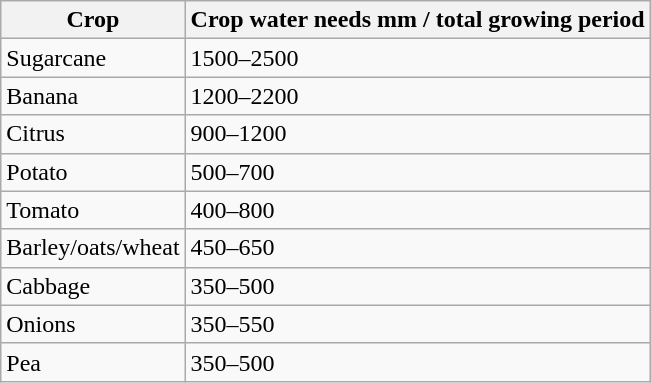<table class="wikitable">
<tr>
<th>Crop</th>
<th>Crop water needs mm / total growing period</th>
</tr>
<tr>
<td>Sugarcane</td>
<td>1500–2500</td>
</tr>
<tr>
<td>Banana</td>
<td>1200–2200</td>
</tr>
<tr>
<td>Citrus</td>
<td>900–1200</td>
</tr>
<tr>
<td>Potato</td>
<td>500–700</td>
</tr>
<tr>
<td>Tomato</td>
<td>400–800</td>
</tr>
<tr>
<td>Barley/oats/wheat</td>
<td>450–650</td>
</tr>
<tr>
<td>Cabbage</td>
<td>350–500</td>
</tr>
<tr>
<td>Onions</td>
<td>350–550</td>
</tr>
<tr>
<td>Pea</td>
<td>350–500</td>
</tr>
</table>
